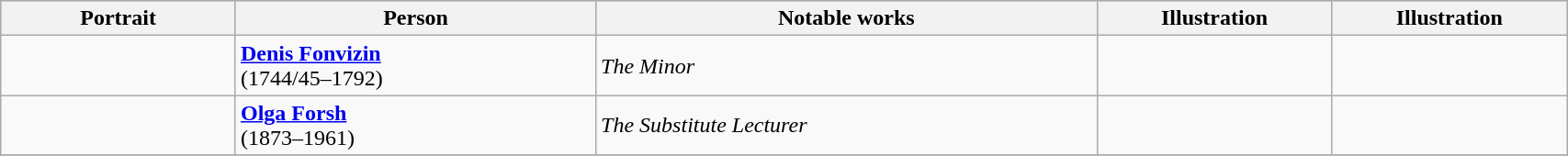<table class="wikitable" style="width:90%;">
<tr bgcolor="#cccccc">
<th width=15%>Portrait</th>
<th width=23%>Person</th>
<th width=32%>Notable works</th>
<th width=15%>Illustration</th>
<th width=15%>Illustration</th>
</tr>
<tr>
<td align=center></td>
<td><strong><a href='#'>Denis Fonvizin</a></strong><br>(1744/45–1792)</td>
<td><em>The Minor</em></td>
<td align=center></td>
<td align=center></td>
</tr>
<tr>
<td align=center></td>
<td><strong><a href='#'>Olga Forsh</a></strong><br>(1873–1961)</td>
<td><em>The Substitute Lecturer</em></td>
<td align=center></td>
<td align=center></td>
</tr>
<tr>
</tr>
</table>
